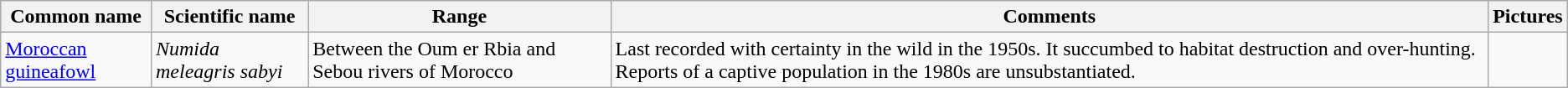<table class="wikitable">
<tr>
<th>Common name</th>
<th>Scientific name</th>
<th>Range</th>
<th class="unsortable">Comments</th>
<th class="unsortable">Pictures</th>
</tr>
<tr>
<td><a href='#'>Moroccan guineafowl</a></td>
<td><em>Numida meleagris sabyi</em></td>
<td>Between the Oum er Rbia and Sebou rivers of Morocco</td>
<td>Last recorded with certainty in the wild in the 1950s. It succumbed to habitat destruction and over-hunting. Reports of a captive population in the 1980s are unsubstantiated.</td>
<td></td>
</tr>
</table>
